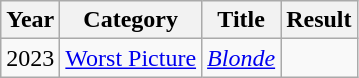<table class="wikitable" style="font-size: 100%">
<tr>
<th>Year</th>
<th>Category</th>
<th>Title</th>
<th>Result</th>
</tr>
<tr>
<td style="text-align:center;">2023</td>
<td><a href='#'>Worst Picture</a></td>
<td><em><a href='#'>Blonde</a></em></td>
<td></td>
</tr>
</table>
